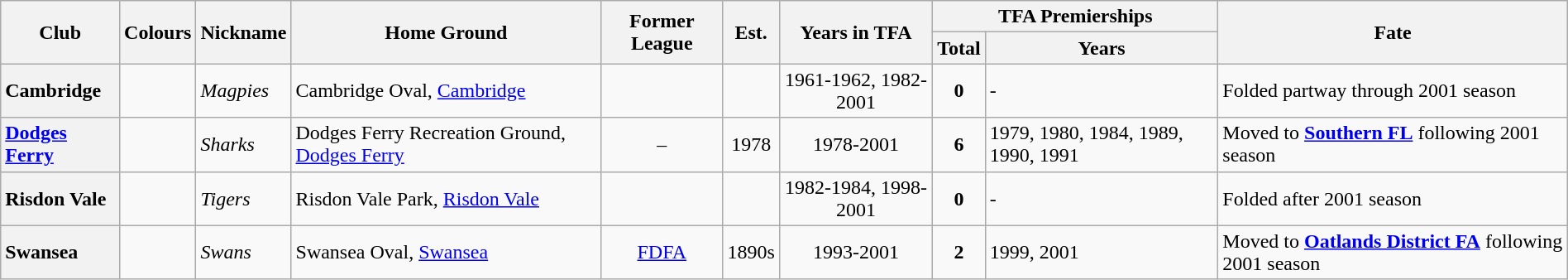<table class="wikitable sortable" style="text-align:center; width:100%">
<tr>
<th rowspan="2">Club</th>
<th rowspan="2">Colours</th>
<th rowspan="2">Nickname</th>
<th rowspan="2">Home Ground</th>
<th rowspan="2">Former League</th>
<th rowspan="2">Est.</th>
<th rowspan="2">Years in TFA</th>
<th colspan="2">TFA Premierships</th>
<th rowspan="2">Fate</th>
</tr>
<tr>
<th>Total</th>
<th>Years</th>
</tr>
<tr>
<th style="text-align:left">Cambridge</th>
<td></td>
<td align="left"><em>Magpies</em></td>
<td align="left">Cambridge Oval, <a href='#'>Cambridge</a></td>
<td></td>
<td></td>
<td>1961-1962, 1982-2001</td>
<td><strong>0</strong></td>
<td align="left">-</td>
<td align="left">Folded partway through 2001 season</td>
</tr>
<tr>
<th style="text-align:left"><a href='#'>Dodges Ferry</a></th>
<td></td>
<td align="left"><em>Sharks</em></td>
<td align="left">Dodges Ferry Recreation Ground, <a href='#'>Dodges Ferry</a></td>
<td>–</td>
<td>1978</td>
<td>1978-2001</td>
<td><strong>6</strong></td>
<td align="left">1979, 1980, 1984, 1989, 1990, 1991</td>
<td align="left">Moved to <a href='#'><strong>Southern FL</strong></a> following 2001 season</td>
</tr>
<tr>
<th style="text-align:left">Risdon Vale</th>
<td></td>
<td align="left"><em>Tigers</em></td>
<td align="left">Risdon Vale Park, <a href='#'>Risdon Vale</a></td>
<td></td>
<td></td>
<td>1982-1984, 1998-2001</td>
<td><strong>0</strong></td>
<td align="left">-</td>
<td align="left">Folded after 2001 season</td>
</tr>
<tr>
<th style="text-align:left">Swansea</th>
<td></td>
<td align="left"><em>Swans</em></td>
<td align="left">Swansea Oval, <a href='#'>Swansea</a></td>
<td><a href='#'>FDFA</a></td>
<td>1890s</td>
<td>1993-2001</td>
<td><strong>2</strong></td>
<td align="left">1999, 2001</td>
<td align="left">Moved to <a href='#'><strong>Oatlands District FA</strong></a> following 2001 season</td>
</tr>
</table>
